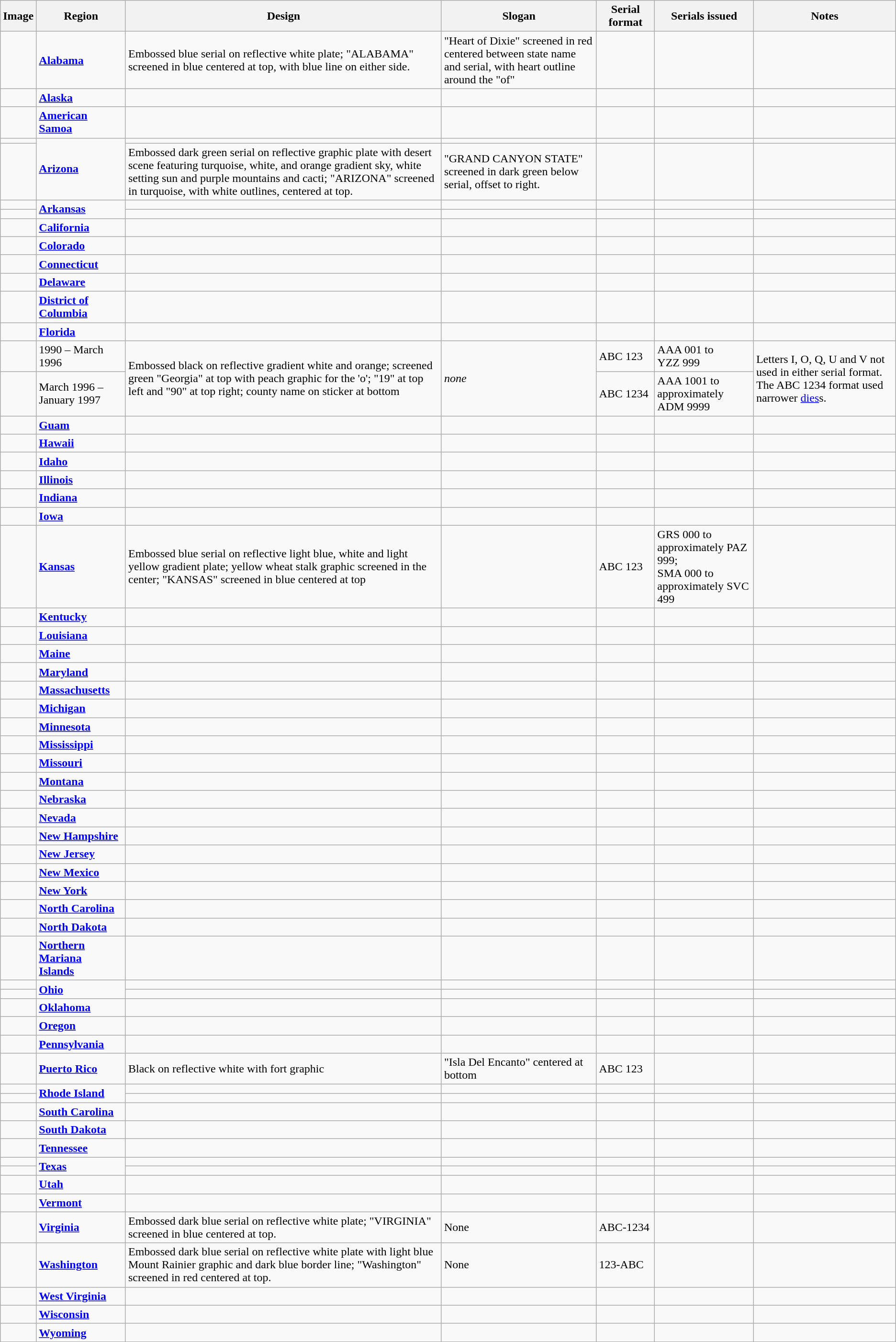<table class="wikitable">
<tr>
<th>Image</th>
<th>Region</th>
<th>Design</th>
<th>Slogan</th>
<th>Serial format</th>
<th>Serials issued</th>
<th>Notes</th>
</tr>
<tr>
<td></td>
<td><strong><a href='#'>Alabama</a></strong></td>
<td>Embossed blue serial on reflective white plate; "ALABAMA" screened in blue centered at top, with blue line on either side.</td>
<td>"Heart of Dixie" screened in red centered between state name and serial, with heart outline around the "of"</td>
<td></td>
<td></td>
<td></td>
</tr>
<tr>
<td></td>
<td><strong><a href='#'>Alaska</a></strong></td>
<td></td>
<td></td>
<td></td>
<td></td>
<td></td>
</tr>
<tr>
<td></td>
<td><strong><a href='#'>American Samoa</a></strong></td>
<td></td>
<td></td>
<td></td>
<td></td>
<td></td>
</tr>
<tr>
<td></td>
<td rowspan=2><strong><a href='#'>Arizona</a></strong></td>
<td></td>
<td></td>
<td></td>
<td></td>
<td></td>
</tr>
<tr>
<td></td>
<td>Embossed dark green serial on reflective graphic plate with desert scene featuring turquoise, white, and orange gradient sky, white setting sun and purple mountains and cacti; "ARIZONA" screened in turquoise, with white outlines, centered at top.</td>
<td>"GRAND CANYON STATE" screened in dark green below serial, offset to right.</td>
<td></td>
<td></td>
<td></td>
</tr>
<tr>
<td></td>
<td rowspan=2><strong><a href='#'>Arkansas</a></strong></td>
<td></td>
<td></td>
<td></td>
<td></td>
<td></td>
</tr>
<tr>
<td></td>
<td></td>
<td></td>
<td></td>
<td></td>
<td></td>
</tr>
<tr>
<td></td>
<td><strong><a href='#'>California</a></strong></td>
<td></td>
<td></td>
<td></td>
<td></td>
<td></td>
</tr>
<tr>
<td></td>
<td><strong><a href='#'>Colorado</a></strong></td>
<td></td>
<td></td>
<td></td>
<td></td>
<td></td>
</tr>
<tr>
<td></td>
<td><strong><a href='#'>Connecticut</a></strong></td>
<td></td>
<td></td>
<td></td>
<td></td>
<td></td>
</tr>
<tr>
<td></td>
<td><strong><a href='#'>Delaware</a></strong></td>
<td></td>
<td></td>
<td></td>
<td></td>
<td></td>
</tr>
<tr>
<td></td>
<td><strong><a href='#'>District of<br>Columbia</a></strong></td>
<td></td>
<td></td>
<td></td>
<td></td>
<td></td>
</tr>
<tr>
<td></td>
<td><strong><a href='#'>Florida</a></strong></td>
<td></td>
<td></td>
<td></td>
<td></td>
<td></td>
</tr>
<tr>
<td></td>
<td>1990 – March 1996</td>
<td rowspan=2>Embossed black on reflective gradient white and orange; screened green "Georgia" at top with peach graphic for the 'o'; "19" at top left and "90" at top right; county name on sticker at bottom</td>
<td rowspan=2><em>none</em></td>
<td>ABC 123</td>
<td>AAA 001 to<br>YZZ 999</td>
<td rowspan="2">Letters I, O, Q, U and V not used in either serial format. The ABC 1234 format used narrower <a href='#'>dies</a>s.</td>
</tr>
<tr>
<td></td>
<td>March 1996 – January 1997</td>
<td>ABC 1234</td>
<td>AAA 1001 to approximately ADM 9999</td>
</tr>
<tr>
<td></td>
<td><strong><a href='#'>Guam</a></strong></td>
<td></td>
<td></td>
<td></td>
<td></td>
<td></td>
</tr>
<tr>
<td></td>
<td><strong><a href='#'>Hawaii</a></strong></td>
<td></td>
<td></td>
<td></td>
<td></td>
<td></td>
</tr>
<tr>
<td></td>
<td><strong><a href='#'>Idaho</a></strong></td>
<td></td>
<td></td>
<td></td>
<td></td>
<td></td>
</tr>
<tr>
<td></td>
<td><strong><a href='#'>Illinois</a></strong></td>
<td></td>
<td></td>
<td></td>
<td></td>
<td></td>
</tr>
<tr>
<td></td>
<td><strong><a href='#'>Indiana</a></strong></td>
<td></td>
<td></td>
<td></td>
<td></td>
<td></td>
</tr>
<tr>
<td></td>
<td><strong><a href='#'>Iowa</a></strong></td>
<td></td>
<td></td>
<td></td>
<td></td>
<td></td>
</tr>
<tr>
<td></td>
<td><strong><a href='#'>Kansas</a></strong></td>
<td>Embossed blue serial on reflective light blue, white and light yellow gradient plate; yellow wheat stalk graphic screened in the center; "KANSAS" screened in blue centered at top</td>
<td></td>
<td>ABC 123</td>
<td>GRS 000 to approximately PAZ 999;<br>SMA 000 to approximately SVC 499</td>
<td></td>
</tr>
<tr>
<td></td>
<td><strong><a href='#'>Kentucky</a></strong></td>
<td></td>
<td></td>
<td></td>
<td></td>
<td></td>
</tr>
<tr>
<td></td>
<td><strong><a href='#'>Louisiana</a></strong></td>
<td></td>
<td></td>
<td></td>
<td></td>
<td></td>
</tr>
<tr>
<td></td>
<td><strong><a href='#'>Maine</a></strong></td>
<td></td>
<td></td>
<td></td>
<td></td>
<td></td>
</tr>
<tr>
<td></td>
<td><strong><a href='#'>Maryland</a></strong></td>
<td></td>
<td></td>
<td></td>
<td></td>
<td></td>
</tr>
<tr>
<td></td>
<td><strong><a href='#'>Massachusetts</a></strong></td>
<td></td>
<td></td>
<td></td>
<td></td>
<td></td>
</tr>
<tr>
<td></td>
<td><strong><a href='#'>Michigan</a></strong></td>
<td></td>
<td></td>
<td></td>
<td></td>
<td></td>
</tr>
<tr>
<td></td>
<td><strong><a href='#'>Minnesota</a></strong></td>
<td></td>
<td></td>
<td></td>
<td></td>
<td></td>
</tr>
<tr>
<td></td>
<td><strong><a href='#'>Mississippi</a></strong></td>
<td></td>
<td></td>
<td></td>
<td></td>
<td></td>
</tr>
<tr>
<td></td>
<td><strong><a href='#'>Missouri</a></strong></td>
<td></td>
<td></td>
<td></td>
<td></td>
<td></td>
</tr>
<tr>
<td></td>
<td><strong><a href='#'>Montana</a></strong></td>
<td></td>
<td></td>
<td></td>
<td></td>
<td></td>
</tr>
<tr>
<td></td>
<td><strong><a href='#'>Nebraska</a></strong></td>
<td></td>
<td></td>
<td></td>
<td></td>
<td></td>
</tr>
<tr>
<td></td>
<td><strong><a href='#'>Nevada</a></strong></td>
<td></td>
<td></td>
<td></td>
<td></td>
<td></td>
</tr>
<tr>
<td></td>
<td><strong><a href='#'>New Hampshire</a></strong></td>
<td></td>
<td></td>
<td></td>
<td></td>
<td></td>
</tr>
<tr>
<td></td>
<td><strong><a href='#'>New Jersey</a></strong></td>
<td></td>
<td></td>
<td></td>
<td></td>
<td></td>
</tr>
<tr>
<td></td>
<td><strong><a href='#'>New Mexico</a></strong></td>
<td></td>
<td></td>
<td></td>
<td></td>
<td></td>
</tr>
<tr>
<td></td>
<td><strong><a href='#'>New York</a></strong></td>
<td></td>
<td></td>
<td></td>
<td></td>
<td></td>
</tr>
<tr>
<td></td>
<td><strong><a href='#'>North Carolina</a></strong></td>
<td></td>
<td></td>
<td></td>
<td></td>
<td></td>
</tr>
<tr>
<td></td>
<td><strong><a href='#'>North Dakota</a></strong></td>
<td></td>
<td></td>
<td></td>
<td></td>
<td></td>
</tr>
<tr>
<td></td>
<td><strong><a href='#'>Northern Mariana<br> Islands</a></strong></td>
<td></td>
<td></td>
<td></td>
<td></td>
<td></td>
</tr>
<tr>
<td></td>
<td rowspan=2><strong><a href='#'>Ohio</a></strong></td>
<td></td>
<td></td>
<td></td>
<td></td>
<td></td>
</tr>
<tr>
<td></td>
<td></td>
<td></td>
<td></td>
<td></td>
<td></td>
</tr>
<tr>
<td></td>
<td><strong><a href='#'>Oklahoma</a></strong></td>
<td></td>
<td></td>
<td></td>
<td></td>
<td></td>
</tr>
<tr>
<td></td>
<td><strong><a href='#'>Oregon</a></strong></td>
<td></td>
<td></td>
<td></td>
<td></td>
<td></td>
</tr>
<tr>
<td></td>
<td><strong><a href='#'>Pennsylvania</a></strong></td>
<td></td>
<td></td>
<td></td>
<td></td>
<td></td>
</tr>
<tr>
<td></td>
<td><strong><a href='#'>Puerto Rico</a></strong></td>
<td>Black on reflective white with fort graphic</td>
<td>"Isla Del Encanto" centered at bottom</td>
<td>ABC 123</td>
<td></td>
<td></td>
</tr>
<tr>
<td></td>
<td rowspan=2><strong><a href='#'>Rhode Island</a></strong></td>
<td></td>
<td></td>
<td></td>
<td></td>
<td></td>
</tr>
<tr>
<td></td>
<td></td>
<td></td>
<td></td>
<td></td>
<td></td>
</tr>
<tr>
<td></td>
<td><strong><a href='#'>South Carolina</a></strong></td>
<td></td>
<td></td>
<td></td>
<td></td>
<td></td>
</tr>
<tr>
<td></td>
<td><strong><a href='#'>South Dakota</a></strong></td>
<td></td>
<td></td>
<td></td>
<td></td>
<td></td>
</tr>
<tr>
<td></td>
<td><strong><a href='#'>Tennessee</a></strong></td>
<td></td>
<td></td>
<td></td>
<td></td>
<td></td>
</tr>
<tr>
<td></td>
<td rowspan=2><strong><a href='#'>Texas</a></strong></td>
<td></td>
<td></td>
<td></td>
<td></td>
<td></td>
</tr>
<tr>
<td></td>
<td></td>
<td></td>
<td></td>
<td></td>
<td></td>
</tr>
<tr>
<td></td>
<td><strong><a href='#'>Utah</a></strong></td>
<td></td>
<td></td>
<td></td>
<td></td>
<td></td>
</tr>
<tr>
<td></td>
<td><strong><a href='#'>Vermont</a></strong></td>
<td></td>
<td></td>
<td></td>
<td></td>
<td></td>
</tr>
<tr>
<td></td>
<td><strong><a href='#'>Virginia</a></strong></td>
<td>Embossed dark blue serial on reflective white plate; "VIRGINIA" screened in blue centered at top.</td>
<td>None</td>
<td>ABC-1234</td>
<td></td>
<td></td>
</tr>
<tr>
<td></td>
<td><strong><a href='#'>Washington</a></strong></td>
<td>Embossed dark blue serial on reflective white plate with light blue Mount Rainier graphic and dark blue border line; "Washington" screened in red centered at top.</td>
<td>None</td>
<td>123-ABC</td>
<td></td>
<td></td>
</tr>
<tr>
<td></td>
<td><strong><a href='#'>West Virginia</a></strong></td>
<td></td>
<td></td>
<td></td>
<td></td>
<td></td>
</tr>
<tr>
<td></td>
<td><strong><a href='#'>Wisconsin</a></strong></td>
<td></td>
<td></td>
<td></td>
<td></td>
<td></td>
</tr>
<tr>
<td></td>
<td><strong><a href='#'>Wyoming</a></strong></td>
<td></td>
<td></td>
<td></td>
<td></td>
<td></td>
</tr>
</table>
